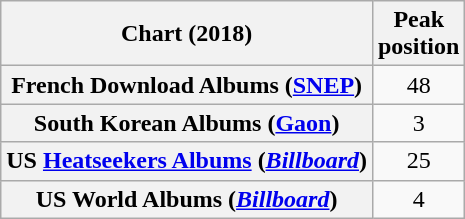<table class="wikitable sortable plainrowheaders" style="text-align:center">
<tr>
<th scope="col">Chart (2018)</th>
<th scope="col">Peak<br> position</th>
</tr>
<tr>
<th scope="row">French Download Albums (<a href='#'>SNEP</a>)</th>
<td>48</td>
</tr>
<tr>
<th scope="row">South Korean Albums (<a href='#'>Gaon</a>)</th>
<td>3</td>
</tr>
<tr>
<th scope="row">US <a href='#'>Heatseekers Albums</a> (<em><a href='#'>Billboard</a></em>)</th>
<td>25</td>
</tr>
<tr>
<th scope="row">US World Albums (<em><a href='#'>Billboard</a></em>)</th>
<td>4</td>
</tr>
</table>
